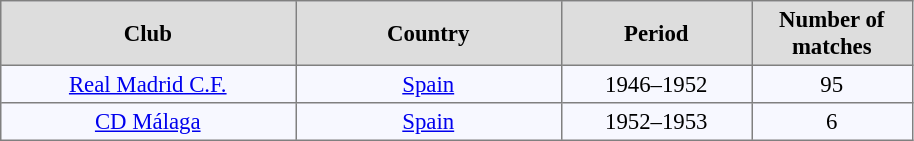<table align="center" bgcolor="#f7f8ff" cellpadding="3" cellspacing="0" border="1" style="font-size: 95%; border: gray solid 1px; border-collapse: collapse;">
<tr align=center bgcolor=#DDDDDD style="color:black;">
<th width="190">Club</th>
<th width="170">Country</th>
<th width="120">Period</th>
<th width="100">Number of matches</th>
</tr>
<tr align=center>
<td><a href='#'>Real Madrid C.F.</a></td>
<td><a href='#'>Spain</a></td>
<td>1946–1952</td>
<td>95</td>
</tr>
<tr align=center>
<td><a href='#'>CD Málaga</a></td>
<td><a href='#'>Spain</a></td>
<td>1952–1953</td>
<td>6</td>
</tr>
</table>
